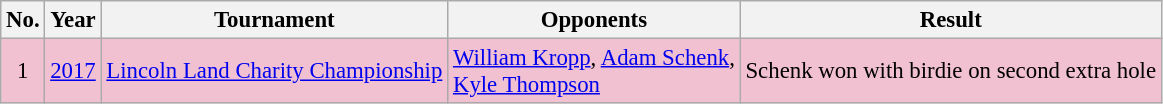<table class="wikitable" style="font-size:95%;">
<tr>
<th>No.</th>
<th>Year</th>
<th>Tournament</th>
<th>Opponents</th>
<th>Result</th>
</tr>
<tr style="background:#F2C1D1;">
<td align=center>1</td>
<td><a href='#'>2017</a></td>
<td><a href='#'>Lincoln Land Charity Championship</a></td>
<td> <a href='#'>William Kropp</a>,  <a href='#'>Adam Schenk</a>,<br> <a href='#'>Kyle Thompson</a></td>
<td>Schenk won with birdie on second extra hole</td>
</tr>
</table>
